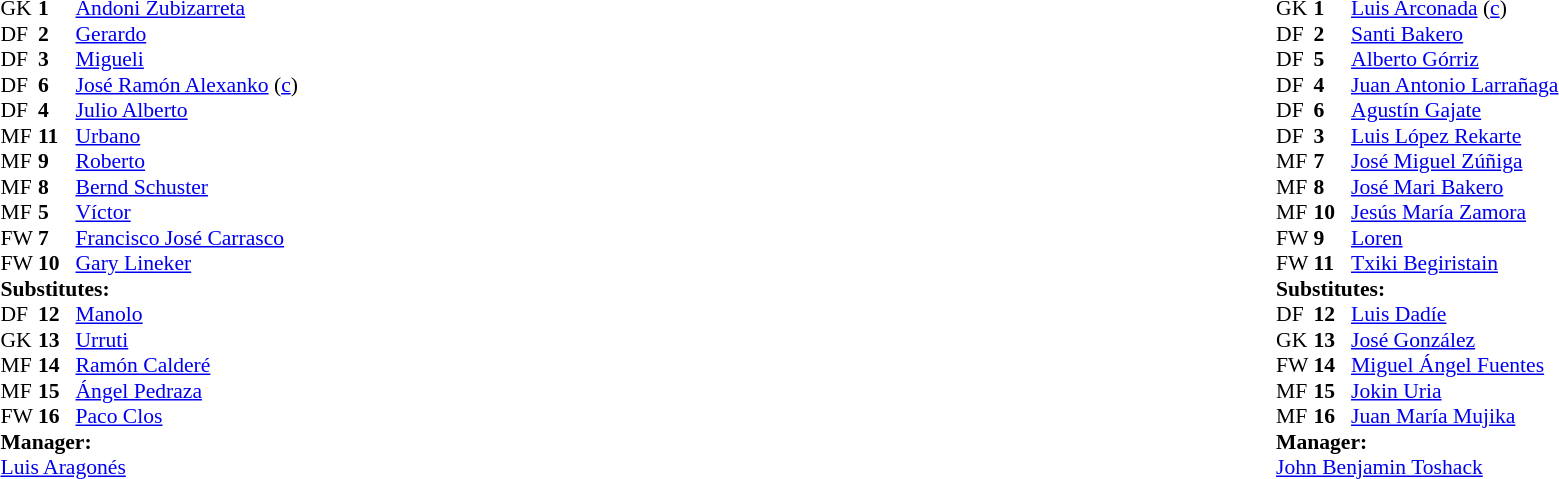<table width="100%">
<tr>
<td valign="top" width="50%"><br><table style="font-size: 90%" cellspacing="0" cellpadding="0">
<tr>
<th width="25"></th>
<th width="25"></th>
</tr>
<tr>
<td>GK</td>
<td><strong>1</strong></td>
<td> <a href='#'>Andoni Zubizarreta</a></td>
</tr>
<tr>
<td>DF</td>
<td><strong>2</strong></td>
<td> <a href='#'>Gerardo</a></td>
</tr>
<tr>
<td>DF</td>
<td><strong>3</strong></td>
<td> <a href='#'>Migueli</a></td>
</tr>
<tr>
<td>DF</td>
<td><strong>6</strong></td>
<td> <a href='#'>José Ramón Alexanko</a> (<a href='#'>c</a>)</td>
</tr>
<tr>
<td>DF</td>
<td><strong>4</strong></td>
<td> <a href='#'>Julio Alberto</a></td>
</tr>
<tr>
<td>MF</td>
<td><strong>11</strong></td>
<td> <a href='#'>Urbano</a></td>
</tr>
<tr>
<td>MF</td>
<td><strong>9</strong></td>
<td> <a href='#'>Roberto</a></td>
</tr>
<tr>
<td>MF</td>
<td><strong>8</strong></td>
<td> <a href='#'>Bernd Schuster</a></td>
<td></td>
</tr>
<tr>
<td>MF</td>
<td><strong>5</strong></td>
<td> <a href='#'>Víctor</a></td>
<td></td>
<td></td>
</tr>
<tr>
<td>FW</td>
<td><strong>7</strong></td>
<td> <a href='#'>Francisco José Carrasco</a></td>
<td></td>
</tr>
<tr>
<td>FW</td>
<td><strong>10</strong></td>
<td> <a href='#'>Gary Lineker</a></td>
</tr>
<tr>
<td colspan=4><strong>Substitutes:</strong></td>
</tr>
<tr>
<td>DF</td>
<td><strong>12</strong></td>
<td> <a href='#'>Manolo</a></td>
</tr>
<tr>
<td>GK</td>
<td><strong>13</strong></td>
<td> <a href='#'>Urruti</a></td>
</tr>
<tr>
<td>MF</td>
<td><strong>14</strong></td>
<td> <a href='#'>Ramón Calderé</a></td>
<td></td>
<td></td>
</tr>
<tr>
<td>MF</td>
<td><strong>15</strong></td>
<td> <a href='#'>Ángel Pedraza</a></td>
</tr>
<tr>
<td>FW</td>
<td><strong>16</strong></td>
<td> <a href='#'>Paco Clos</a></td>
</tr>
<tr>
<td colspan=4><strong>Manager:</strong></td>
</tr>
<tr>
<td colspan="4"> <a href='#'>Luis Aragonés</a></td>
</tr>
</table>
</td>
<td valign="top" width="50%"><br><table style="font-size: 90%" cellspacing="0" cellpadding="0" align=center>
<tr>
<th width="25"></th>
<th width="25"></th>
</tr>
<tr>
<td>GK</td>
<td><strong>1</strong></td>
<td> <a href='#'>Luis Arconada</a> (<a href='#'>c</a>)</td>
<td></td>
</tr>
<tr>
<td>DF</td>
<td><strong>2</strong></td>
<td> <a href='#'>Santi Bakero</a></td>
<td></td>
<td></td>
</tr>
<tr>
<td>DF</td>
<td><strong>5</strong></td>
<td> <a href='#'>Alberto Górriz</a></td>
<td></td>
</tr>
<tr>
<td>DF</td>
<td><strong>4</strong></td>
<td> <a href='#'>Juan Antonio Larrañaga</a></td>
</tr>
<tr>
<td>DF</td>
<td><strong>6</strong></td>
<td> <a href='#'>Agustín Gajate</a></td>
</tr>
<tr>
<td>DF</td>
<td><strong>3</strong></td>
<td> <a href='#'>Luis López Rekarte</a></td>
<td></td>
</tr>
<tr>
<td>MF</td>
<td><strong>7</strong></td>
<td> <a href='#'>José Miguel Zúñiga</a></td>
<td></td>
<td></td>
</tr>
<tr>
<td>MF</td>
<td><strong>8</strong></td>
<td> <a href='#'>José Mari Bakero</a></td>
</tr>
<tr>
<td>MF</td>
<td><strong>10</strong></td>
<td> <a href='#'>Jesús María Zamora</a></td>
</tr>
<tr>
<td>FW</td>
<td><strong>9</strong></td>
<td> <a href='#'>Loren</a></td>
</tr>
<tr>
<td>FW</td>
<td><strong>11</strong></td>
<td> <a href='#'>Txiki Begiristain</a></td>
</tr>
<tr>
<td colspan=4><strong>Substitutes:</strong></td>
</tr>
<tr>
<td>DF</td>
<td><strong>12</strong></td>
<td> <a href='#'>Luis Dadíe</a></td>
</tr>
<tr>
<td>GK</td>
<td><strong>13</strong></td>
<td> <a href='#'>José González</a></td>
</tr>
<tr>
<td>FW</td>
<td><strong>14</strong></td>
<td> <a href='#'>Miguel Ángel Fuentes</a></td>
<td></td>
<td></td>
</tr>
<tr>
<td>MF</td>
<td><strong>15</strong></td>
<td> <a href='#'>Jokin Uria</a></td>
<td></td>
<td></td>
</tr>
<tr>
<td>MF</td>
<td><strong>16</strong></td>
<td> <a href='#'>Juan María Mujika</a></td>
</tr>
<tr>
<td colspan=4><strong>Manager:</strong></td>
</tr>
<tr>
<td colspan="4"> <a href='#'>John Benjamin Toshack</a></td>
</tr>
<tr>
</tr>
</table>
</td>
</tr>
</table>
